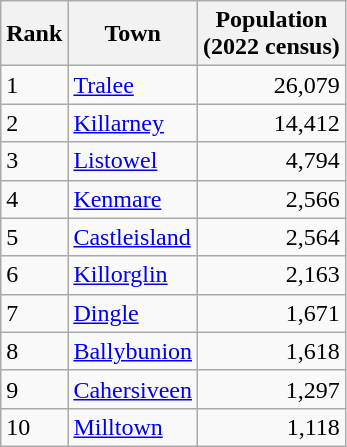<table class="wikitable">
<tr>
<th>Rank</th>
<th>Town</th>
<th>Population<br>(2022 census)</th>
</tr>
<tr>
<td align=left>1</td>
<td><a href='#'>Tralee</a></td>
<td align=right>26,079</td>
</tr>
<tr>
<td align=left>2</td>
<td><a href='#'>Killarney</a></td>
<td align=right>14,412</td>
</tr>
<tr>
<td align=left>3</td>
<td><a href='#'>Listowel</a></td>
<td align=right>4,794</td>
</tr>
<tr>
<td align=left>4</td>
<td><a href='#'>Kenmare</a></td>
<td align=right>2,566</td>
</tr>
<tr>
<td align=left>5</td>
<td><a href='#'>Castleisland</a></td>
<td align=right>2,564</td>
</tr>
<tr>
<td align=left>6</td>
<td><a href='#'>Killorglin</a></td>
<td align=right>2,163</td>
</tr>
<tr>
<td align=left>7</td>
<td><a href='#'>Dingle</a></td>
<td align=right>1,671</td>
</tr>
<tr>
<td align=left>8</td>
<td><a href='#'>Ballybunion</a></td>
<td align=right>1,618</td>
</tr>
<tr>
<td align=left>9</td>
<td><a href='#'>Cahersiveen</a></td>
<td align=right>1,297</td>
</tr>
<tr>
<td align=left>10</td>
<td><a href='#'>Milltown</a></td>
<td align=right>1,118</td>
</tr>
</table>
